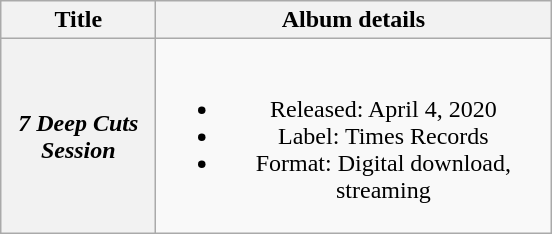<table class="wikitable plainrowheaders" style="text-align:center;">
<tr>
<th scope="col" style="width:6em;">Title</th>
<th scope="col" style="width:16em;">Album details</th>
</tr>
<tr>
<th scope="row"><em>7 Deep Cuts Session</em></th>
<td><br><ul><li>Released: April 4, 2020</li><li>Label: Times Records</li><li>Format: Digital download, streaming</li></ul></td>
</tr>
</table>
